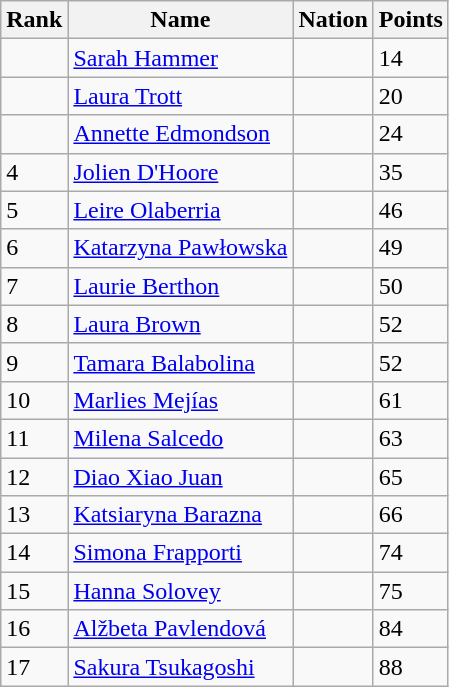<table class="wikitable sortable" style="text-align:left">
<tr>
<th>Rank</th>
<th>Name</th>
<th>Nation</th>
<th>Points</th>
</tr>
<tr>
<td></td>
<td><a href='#'>Sarah Hammer</a></td>
<td></td>
<td>14</td>
</tr>
<tr>
<td></td>
<td><a href='#'>Laura Trott</a></td>
<td></td>
<td>20</td>
</tr>
<tr>
<td></td>
<td><a href='#'>Annette Edmondson</a></td>
<td></td>
<td>24</td>
</tr>
<tr>
<td>4</td>
<td><a href='#'>Jolien D'Hoore</a></td>
<td></td>
<td>35</td>
</tr>
<tr>
<td>5</td>
<td><a href='#'>Leire Olaberria</a></td>
<td></td>
<td>46</td>
</tr>
<tr>
<td>6</td>
<td><a href='#'>Katarzyna Pawłowska</a></td>
<td></td>
<td>49</td>
</tr>
<tr>
<td>7</td>
<td><a href='#'>Laurie Berthon</a></td>
<td></td>
<td>50</td>
</tr>
<tr>
<td>8</td>
<td><a href='#'>Laura Brown</a></td>
<td></td>
<td>52</td>
</tr>
<tr>
<td>9</td>
<td><a href='#'>Tamara Balabolina</a></td>
<td></td>
<td>52</td>
</tr>
<tr>
<td>10</td>
<td><a href='#'>Marlies Mejías</a></td>
<td></td>
<td>61</td>
</tr>
<tr>
<td>11</td>
<td><a href='#'>Milena Salcedo</a></td>
<td></td>
<td>63</td>
</tr>
<tr>
<td>12</td>
<td><a href='#'>Diao Xiao Juan</a></td>
<td></td>
<td>65</td>
</tr>
<tr>
<td>13</td>
<td><a href='#'>Katsiaryna Barazna</a></td>
<td></td>
<td>66</td>
</tr>
<tr>
<td>14</td>
<td><a href='#'>Simona Frapporti</a></td>
<td></td>
<td>74</td>
</tr>
<tr>
<td>15</td>
<td><a href='#'>Hanna Solovey</a></td>
<td></td>
<td>75</td>
</tr>
<tr>
<td>16</td>
<td><a href='#'>Alžbeta Pavlendová</a></td>
<td></td>
<td>84</td>
</tr>
<tr>
<td>17</td>
<td><a href='#'>Sakura Tsukagoshi</a></td>
<td></td>
<td>88</td>
</tr>
</table>
